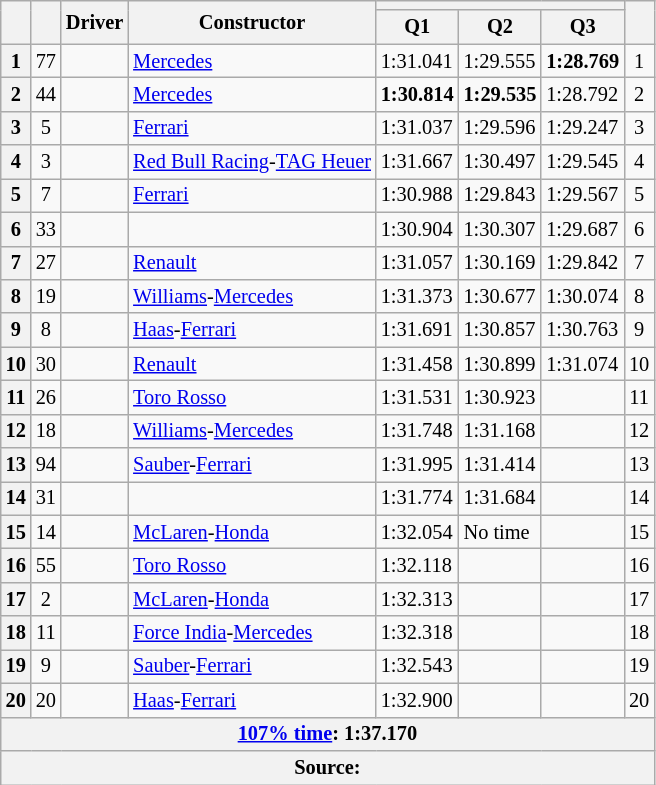<table class="wikitable sortable" style="font-size:85%">
<tr>
<th rowspan="2"></th>
<th rowspan="2"></th>
<th rowspan="2">Driver</th>
<th rowspan="2">Constructor</th>
<th colspan="3"></th>
<th rowspan="2"></th>
</tr>
<tr>
<th>Q1</th>
<th>Q2</th>
<th>Q3</th>
</tr>
<tr>
<th>1</th>
<td align="center">77</td>
<td></td>
<td><a href='#'>Mercedes</a></td>
<td>1:31.041</td>
<td>1:29.555</td>
<td><strong>1:28.769</strong></td>
<td align="center">1</td>
</tr>
<tr>
<th>2</th>
<td align="center">44</td>
<td></td>
<td><a href='#'>Mercedes</a></td>
<td><strong>1:30.814</strong></td>
<td><strong>1:29.535</strong></td>
<td>1:28.792</td>
<td align="center">2</td>
</tr>
<tr>
<th>3</th>
<td align="center">5</td>
<td></td>
<td><a href='#'>Ferrari</a></td>
<td>1:31.037</td>
<td>1:29.596</td>
<td>1:29.247</td>
<td align="center">3</td>
</tr>
<tr>
<th>4</th>
<td align="center">3</td>
<td></td>
<td><a href='#'>Red Bull Racing</a>-<a href='#'>TAG Heuer</a></td>
<td>1:31.667</td>
<td>1:30.497</td>
<td>1:29.545</td>
<td align="center">4</td>
</tr>
<tr>
<th>5</th>
<td align="center">7</td>
<td></td>
<td><a href='#'>Ferrari</a></td>
<td>1:30.988</td>
<td>1:29.843</td>
<td>1:29.567</td>
<td align="center">5</td>
</tr>
<tr>
<th>6</th>
<td align="center">33</td>
<td></td>
<td></td>
<td>1:30.904</td>
<td>1:30.307</td>
<td>1:29.687</td>
<td align="center">6</td>
</tr>
<tr>
<th>7</th>
<td align="center">27</td>
<td></td>
<td><a href='#'>Renault</a></td>
<td>1:31.057</td>
<td>1:30.169</td>
<td>1:29.842</td>
<td align="center">7</td>
</tr>
<tr>
<th>8</th>
<td align="center">19</td>
<td></td>
<td><a href='#'>Williams</a>-<a href='#'>Mercedes</a></td>
<td>1:31.373</td>
<td>1:30.677</td>
<td>1:30.074</td>
<td align="center">8</td>
</tr>
<tr>
<th>9</th>
<td align="center">8</td>
<td></td>
<td><a href='#'>Haas</a>-<a href='#'>Ferrari</a></td>
<td>1:31.691</td>
<td>1:30.857</td>
<td>1:30.763</td>
<td align="center">9</td>
</tr>
<tr>
<th>10</th>
<td align="center">30</td>
<td></td>
<td><a href='#'>Renault</a></td>
<td>1:31.458</td>
<td>1:30.899</td>
<td>1:31.074</td>
<td align="center">10</td>
</tr>
<tr>
<th>11</th>
<td align="center">26</td>
<td></td>
<td><a href='#'>Toro Rosso</a></td>
<td>1:31.531</td>
<td>1:30.923</td>
<td></td>
<td align="center">11</td>
</tr>
<tr>
<th>12</th>
<td align="center">18</td>
<td></td>
<td><a href='#'>Williams</a>-<a href='#'>Mercedes</a></td>
<td>1:31.748</td>
<td>1:31.168</td>
<td></td>
<td align="center">12</td>
</tr>
<tr>
<th>13</th>
<td align="center">94</td>
<td></td>
<td><a href='#'>Sauber</a>-<a href='#'>Ferrari</a></td>
<td>1:31.995</td>
<td>1:31.414</td>
<td></td>
<td align="center">13</td>
</tr>
<tr>
<th>14</th>
<td align="center">31</td>
<td></td>
<td></td>
<td>1:31.774</td>
<td>1:31.684</td>
<td></td>
<td align="center">14</td>
</tr>
<tr>
<th>15</th>
<td align="center">14</td>
<td></td>
<td><a href='#'>McLaren</a>-<a href='#'>Honda</a></td>
<td>1:32.054</td>
<td>No time</td>
<td></td>
<td align="center">15</td>
</tr>
<tr>
<th>16</th>
<td align="center">55</td>
<td></td>
<td><a href='#'>Toro Rosso</a></td>
<td>1:32.118</td>
<td></td>
<td></td>
<td align="center">16</td>
</tr>
<tr>
<th>17</th>
<td align="center">2</td>
<td></td>
<td><a href='#'>McLaren</a>-<a href='#'>Honda</a></td>
<td>1:32.313</td>
<td></td>
<td></td>
<td align="center">17</td>
</tr>
<tr>
<th>18</th>
<td align="center">11</td>
<td></td>
<td><a href='#'>Force India</a>-<a href='#'>Mercedes</a></td>
<td>1:32.318</td>
<td></td>
<td></td>
<td align="center">18</td>
</tr>
<tr>
<th>19</th>
<td align="center">9</td>
<td></td>
<td><a href='#'>Sauber</a>-<a href='#'>Ferrari</a></td>
<td>1:32.543</td>
<td></td>
<td></td>
<td align="center">19</td>
</tr>
<tr>
<th>20</th>
<td align="center">20</td>
<td></td>
<td><a href='#'>Haas</a>-<a href='#'>Ferrari</a></td>
<td>1:32.900</td>
<td></td>
<td></td>
<td align="center">20</td>
</tr>
<tr>
<th colspan="8"><a href='#'>107% time</a>: 1:37.170</th>
</tr>
<tr>
<th colspan=8>Source:</th>
</tr>
</table>
